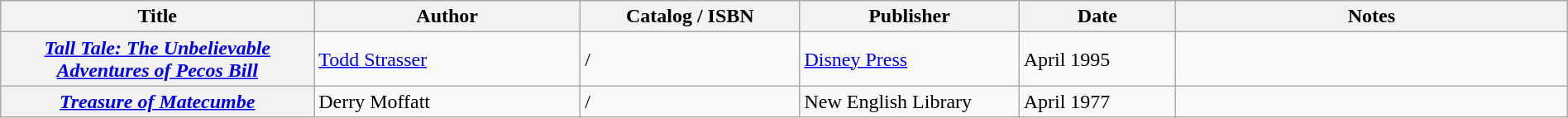<table class="wikitable sortable" style="width:100%;">
<tr>
<th width=20%>Title</th>
<th width=17%>Author</th>
<th width=14%>Catalog / ISBN</th>
<th width=14%>Publisher</th>
<th width=10%>Date</th>
<th width=25%>Notes</th>
</tr>
<tr>
<th><em><a href='#'>Tall Tale: The Unbelievable Adventures of Pecos Bill</a></em></th>
<td><a href='#'>Todd Strasser</a></td>
<td> / </td>
<td><a href='#'>Disney Press</a></td>
<td>April 1995</td>
<td></td>
</tr>
<tr>
<th><em><a href='#'>Treasure of Matecumbe</a></em></th>
<td>Derry Moffatt</td>
<td> / </td>
<td>New English Library</td>
<td>April 1977</td>
<td></td>
</tr>
</table>
